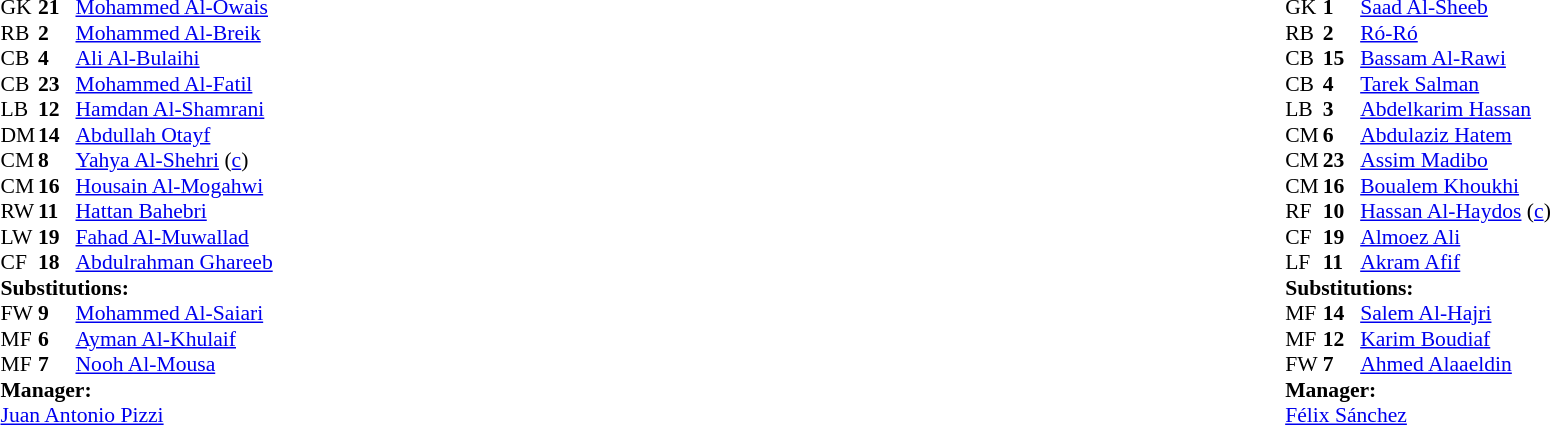<table width="100%">
<tr>
<td valign="top" width="40%"><br><table style="font-size:90%" cellspacing="0" cellpadding="0">
<tr>
<th width=25></th>
<th width=25></th>
</tr>
<tr>
<td>GK</td>
<td><strong>21</strong></td>
<td><a href='#'>Mohammed Al-Owais</a></td>
</tr>
<tr>
<td>RB</td>
<td><strong>2</strong></td>
<td><a href='#'>Mohammed Al-Breik</a></td>
</tr>
<tr>
<td>CB</td>
<td><strong>4</strong></td>
<td><a href='#'>Ali Al-Bulaihi</a></td>
<td></td>
</tr>
<tr>
<td>CB</td>
<td><strong>23</strong></td>
<td><a href='#'>Mohammed Al-Fatil</a></td>
</tr>
<tr>
<td>LB</td>
<td><strong>12</strong></td>
<td><a href='#'>Hamdan Al-Shamrani</a></td>
</tr>
<tr>
<td>DM</td>
<td><strong>14</strong></td>
<td><a href='#'>Abdullah Otayf</a></td>
<td></td>
<td></td>
</tr>
<tr>
<td>CM</td>
<td><strong>8</strong></td>
<td><a href='#'>Yahya Al-Shehri</a> (<a href='#'>c</a>)</td>
</tr>
<tr>
<td>CM</td>
<td><strong>16</strong></td>
<td><a href='#'>Housain Al-Mogahwi</a></td>
</tr>
<tr>
<td>RW</td>
<td><strong>11</strong></td>
<td><a href='#'>Hattan Bahebri</a></td>
</tr>
<tr>
<td>LW</td>
<td><strong>19</strong></td>
<td><a href='#'>Fahad Al-Muwallad</a></td>
<td></td>
<td></td>
</tr>
<tr>
<td>CF</td>
<td><strong>18</strong></td>
<td><a href='#'>Abdulrahman Ghareeb</a></td>
<td></td>
<td></td>
</tr>
<tr>
<td colspan=3><strong>Substitutions:</strong></td>
</tr>
<tr>
<td>FW</td>
<td><strong>9</strong></td>
<td><a href='#'>Mohammed Al-Saiari</a></td>
<td></td>
<td></td>
</tr>
<tr>
<td>MF</td>
<td><strong>6</strong></td>
<td><a href='#'>Ayman Al-Khulaif</a></td>
<td></td>
<td></td>
</tr>
<tr>
<td>MF</td>
<td><strong>7</strong></td>
<td><a href='#'>Nooh Al-Mousa</a></td>
<td></td>
<td></td>
</tr>
<tr>
<td colspan=3><strong>Manager:</strong></td>
</tr>
<tr>
<td colspan=3> <a href='#'>Juan Antonio Pizzi</a></td>
</tr>
</table>
</td>
<td valign="top"></td>
<td valign="top" width="50%"><br><table style="font-size:90%; margin:auto" cellspacing="0" cellpadding="0">
<tr>
<th width=25></th>
<th width=25></th>
</tr>
<tr>
<td>GK</td>
<td><strong>1</strong></td>
<td><a href='#'>Saad Al-Sheeb</a></td>
</tr>
<tr>
<td>RB</td>
<td><strong>2</strong></td>
<td><a href='#'>Ró-Ró</a></td>
</tr>
<tr>
<td>CB</td>
<td><strong>15</strong></td>
<td><a href='#'>Bassam Al-Rawi</a></td>
</tr>
<tr>
<td>CB</td>
<td><strong>4</strong></td>
<td><a href='#'>Tarek Salman</a></td>
</tr>
<tr>
<td>LB</td>
<td><strong>3</strong></td>
<td><a href='#'>Abdelkarim Hassan</a></td>
</tr>
<tr>
<td>CM</td>
<td><strong>6</strong></td>
<td><a href='#'>Abdulaziz Hatem</a></td>
<td></td>
</tr>
<tr>
<td>CM</td>
<td><strong>23</strong></td>
<td><a href='#'>Assim Madibo</a></td>
<td></td>
<td></td>
</tr>
<tr>
<td>CM</td>
<td><strong>16</strong></td>
<td><a href='#'>Boualem Khoukhi</a></td>
</tr>
<tr>
<td>RF</td>
<td><strong>10</strong></td>
<td><a href='#'>Hassan Al-Haydos</a> (<a href='#'>c</a>)</td>
<td></td>
<td></td>
</tr>
<tr>
<td>CF</td>
<td><strong>19</strong></td>
<td><a href='#'>Almoez Ali</a></td>
<td></td>
<td></td>
</tr>
<tr>
<td>LF</td>
<td><strong>11</strong></td>
<td><a href='#'>Akram Afif</a></td>
</tr>
<tr>
<td colspan=3><strong>Substitutions:</strong></td>
</tr>
<tr>
<td>MF</td>
<td><strong>14</strong></td>
<td><a href='#'>Salem Al-Hajri</a></td>
<td></td>
<td></td>
</tr>
<tr>
<td>MF</td>
<td><strong>12</strong></td>
<td><a href='#'>Karim Boudiaf</a></td>
<td></td>
<td></td>
</tr>
<tr>
<td>FW</td>
<td><strong>7</strong></td>
<td><a href='#'>Ahmed Alaaeldin</a></td>
<td></td>
<td></td>
</tr>
<tr>
<td colspan=3><strong>Manager:</strong></td>
</tr>
<tr>
<td colspan=3> <a href='#'>Félix Sánchez</a></td>
</tr>
</table>
</td>
</tr>
</table>
